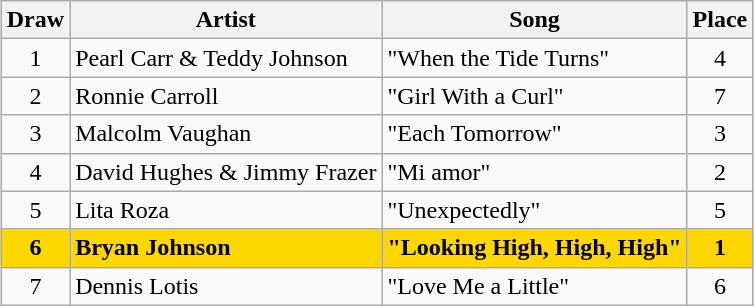<table class="sortable wikitable" style="margin: 1em auto 1em auto">
<tr>
<th>Draw</th>
<th>Artist</th>
<th>Song</th>
<th>Place</th>
</tr>
<tr>
<td style="text-align:center;">1</td>
<td>Pearl Carr & Teddy Johnson</td>
<td>"When the Tide Turns"</td>
<td style="text-align:center;">4</td>
</tr>
<tr>
<td style="text-align:center;">2</td>
<td>Ronnie Carroll</td>
<td>"Girl With a Curl"</td>
<td style="text-align:center;">7</td>
</tr>
<tr 5>
<td style="text-align:center;">3</td>
<td>Malcolm Vaughan</td>
<td>"Each Tomorrow"</td>
<td style="text-align:center;">3</td>
</tr>
<tr>
<td style="text-align:center;">4</td>
<td>David Hughes & Jimmy Frazer</td>
<td>"Mi amor"</td>
<td style="text-align:center;">2</td>
</tr>
<tr>
<td style="text-align:center;">5</td>
<td>Lita Roza</td>
<td>"Unexpectedly"</td>
<td style="text-align:center;">5</td>
</tr>
<tr style="font-weight:bold;background:gold;">
<td style="text-align:center;">6</td>
<td>Bryan Johnson</td>
<td>"Looking High, High, High"</td>
<td style="text-align:center;">1</td>
</tr>
<tr>
<td style="text-align:center;">7</td>
<td>Dennis Lotis</td>
<td>"Love Me a Little"</td>
<td style="text-align:center;">6</td>
</tr>
</table>
